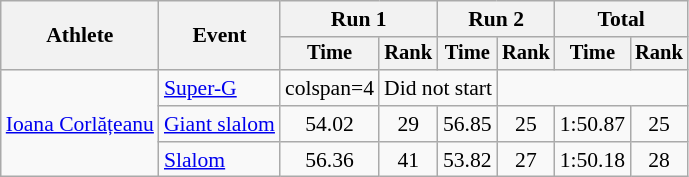<table class="wikitable" style="font-size:90%">
<tr>
<th rowspan=2>Athlete</th>
<th rowspan=2>Event</th>
<th colspan=2>Run 1</th>
<th colspan=2>Run 2</th>
<th colspan=2>Total</th>
</tr>
<tr style="font-size:95%">
<th>Time</th>
<th>Rank</th>
<th>Time</th>
<th>Rank</th>
<th>Time</th>
<th>Rank</th>
</tr>
<tr align=center>
<td align="left" rowspan="3"><a href='#'>Ioana Corlățeanu</a></td>
<td align="left"><a href='#'>Super-G</a></td>
<td>colspan=4</td>
<td colspan=2>Did not start</td>
</tr>
<tr align=center>
<td align="left"><a href='#'>Giant slalom</a></td>
<td>54.02</td>
<td>29</td>
<td>56.85</td>
<td>25</td>
<td>1:50.87</td>
<td>25</td>
</tr>
<tr align=center>
<td align="left"><a href='#'>Slalom</a></td>
<td>56.36</td>
<td>41</td>
<td>53.82</td>
<td>27</td>
<td>1:50.18</td>
<td>28</td>
</tr>
</table>
